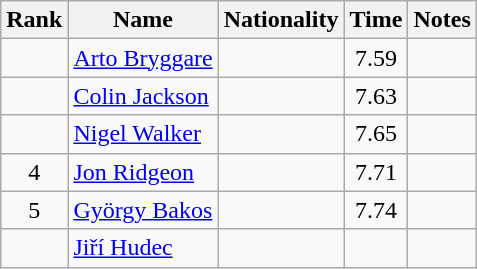<table class="wikitable sortable" style="text-align:center">
<tr>
<th>Rank</th>
<th>Name</th>
<th>Nationality</th>
<th>Time</th>
<th>Notes</th>
</tr>
<tr>
<td></td>
<td align="left"><a href='#'>Arto Bryggare</a></td>
<td align=left></td>
<td>7.59</td>
<td></td>
</tr>
<tr>
<td></td>
<td align="left"><a href='#'>Colin Jackson</a></td>
<td align=left></td>
<td>7.63</td>
<td></td>
</tr>
<tr>
<td></td>
<td align="left"><a href='#'>Nigel Walker</a></td>
<td align=left></td>
<td>7.65</td>
<td></td>
</tr>
<tr>
<td>4</td>
<td align="left"><a href='#'>Jon Ridgeon</a></td>
<td align=left></td>
<td>7.71</td>
<td></td>
</tr>
<tr>
<td>5</td>
<td align="left"><a href='#'>György Bakos</a></td>
<td align=left></td>
<td>7.74</td>
<td></td>
</tr>
<tr>
<td></td>
<td align="left"><a href='#'>Jiří Hudec</a></td>
<td align=left></td>
<td></td>
<td></td>
</tr>
</table>
